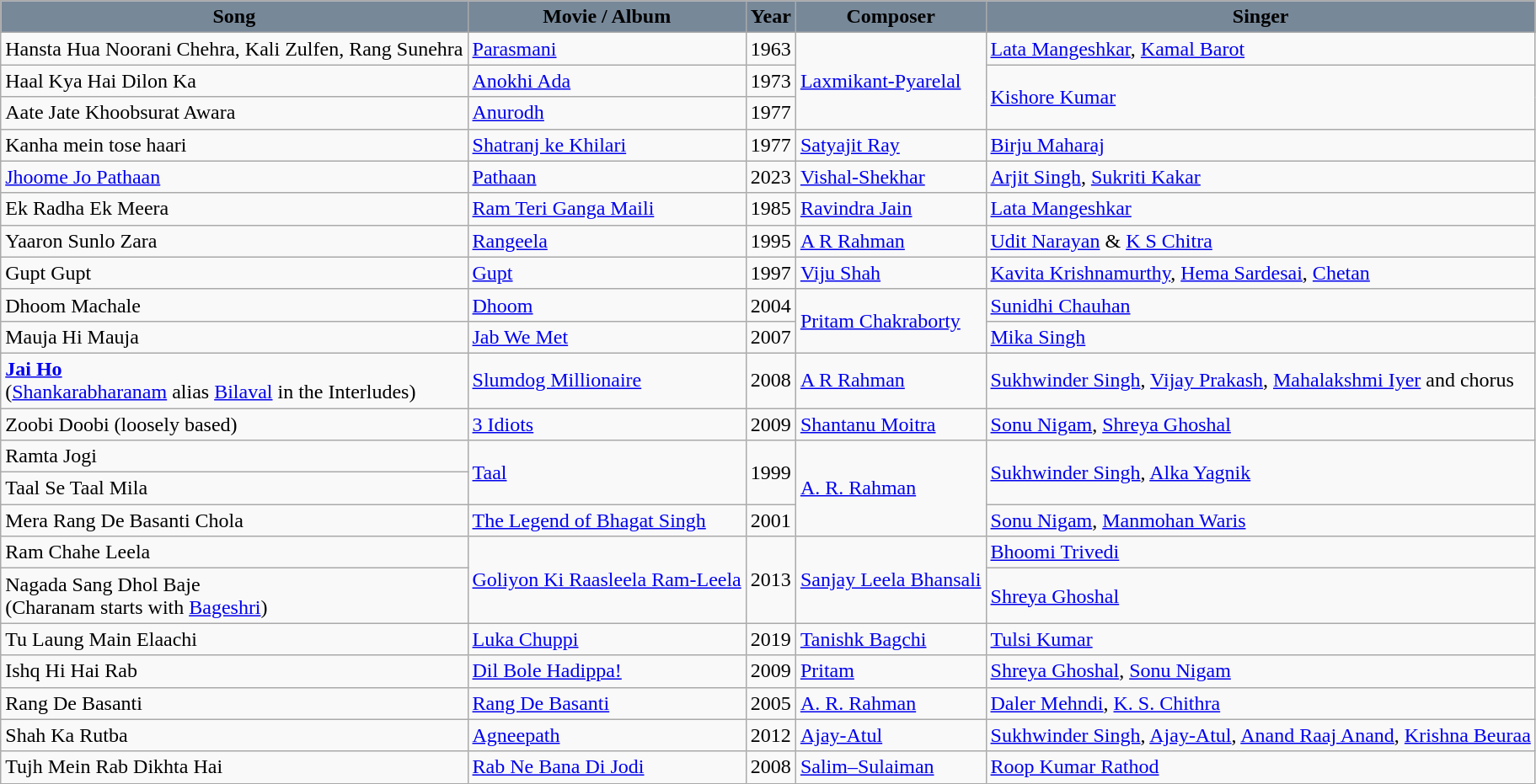<table class="wikitable">
<tr>
<th style="background:#778899">Song</th>
<th style="background:#778899">Movie / Album</th>
<th style="background:#778899">Year</th>
<th style="background:#778899">Composer</th>
<th style="background:#778899">Singer</th>
</tr>
<tr>
<td>Hansta Hua Noorani Chehra, Kali Zulfen, Rang Sunehra</td>
<td><a href='#'>Parasmani</a></td>
<td>1963</td>
<td rowspan=3><a href='#'>Laxmikant-Pyarelal</a></td>
<td><a href='#'>Lata Mangeshkar</a>, <a href='#'>Kamal Barot</a></td>
</tr>
<tr>
<td>Haal Kya Hai Dilon Ka</td>
<td><a href='#'>Anokhi Ada</a></td>
<td>1973</td>
<td rowspan=2><a href='#'>Kishore Kumar</a></td>
</tr>
<tr>
<td>Aate Jate Khoobsurat Awara</td>
<td><a href='#'>Anurodh</a></td>
<td>1977</td>
</tr>
<tr>
<td>Kanha mein tose haari</td>
<td><a href='#'>Shatranj ke Khilari</a></td>
<td>1977</td>
<td><a href='#'>Satyajit Ray</a></td>
<td><a href='#'>Birju Maharaj</a></td>
</tr>
<tr>
<td><a href='#'>Jhoome Jo Pathaan</a></td>
<td><a href='#'>Pathaan</a></td>
<td>2023</td>
<td><a href='#'>Vishal-Shekhar</a></td>
<td><a href='#'>Arjit Singh</a>, <a href='#'>Sukriti Kakar</a></td>
</tr>
<tr>
<td>Ek Radha Ek Meera</td>
<td><a href='#'>Ram Teri Ganga Maili</a></td>
<td>1985</td>
<td><a href='#'>Ravindra Jain</a></td>
<td><a href='#'>Lata Mangeshkar</a></td>
</tr>
<tr>
<td>Yaaron Sunlo Zara</td>
<td><a href='#'>Rangeela</a></td>
<td>1995</td>
<td><a href='#'>A R Rahman</a></td>
<td><a href='#'>Udit Narayan</a> & <a href='#'>K S Chitra</a></td>
</tr>
<tr>
<td>Gupt Gupt</td>
<td><a href='#'>Gupt</a></td>
<td>1997</td>
<td><a href='#'>Viju Shah</a></td>
<td><a href='#'>Kavita Krishnamurthy</a>, <a href='#'>Hema Sardesai</a>, <a href='#'>Chetan</a></td>
</tr>
<tr>
<td>Dhoom Machale</td>
<td><a href='#'>Dhoom</a></td>
<td>2004</td>
<td Rowspan=2><a href='#'>Pritam Chakraborty</a></td>
<td><a href='#'>Sunidhi Chauhan</a></td>
</tr>
<tr>
<td>Mauja Hi Mauja</td>
<td><a href='#'>Jab We Met</a></td>
<td>2007</td>
<td><a href='#'>Mika Singh</a></td>
</tr>
<tr>
<td><strong><a href='#'>Jai Ho</a></strong><br>(<a href='#'>Shankarabharanam</a> alias <a href='#'>Bilaval</a> in the Interludes)</td>
<td><a href='#'>Slumdog Millionaire</a></td>
<td>2008</td>
<td><a href='#'>A R Rahman</a></td>
<td><a href='#'>Sukhwinder Singh</a>, <a href='#'>Vijay Prakash</a>, <a href='#'>Mahalakshmi Iyer</a> and chorus</td>
</tr>
<tr>
<td>Zoobi Doobi (loosely based)</td>
<td><a href='#'>3 Idiots</a></td>
<td>2009</td>
<td><a href='#'>Shantanu Moitra</a></td>
<td><a href='#'>Sonu Nigam</a>, <a href='#'>Shreya Ghoshal</a></td>
</tr>
<tr>
<td>Ramta Jogi</td>
<td Rowspan=2><a href='#'>Taal</a></td>
<td Rowspan=2>1999</td>
<td Rowspan=3><a href='#'>A. R. Rahman</a></td>
<td Rowspan=2><a href='#'>Sukhwinder Singh</a>, <a href='#'>Alka Yagnik</a></td>
</tr>
<tr>
<td>Taal Se Taal Mila</td>
</tr>
<tr>
<td>Mera Rang De Basanti Chola</td>
<td><a href='#'>The Legend of Bhagat Singh</a></td>
<td>2001</td>
<td><a href='#'>Sonu Nigam</a>, <a href='#'>Manmohan Waris</a></td>
</tr>
<tr>
<td>Ram Chahe Leela</td>
<td rowspan=2><a href='#'>Goliyon Ki Raasleela Ram-Leela</a></td>
<td rowspan=2>2013</td>
<td rowspan=2><a href='#'>Sanjay Leela Bhansali</a></td>
<td><a href='#'>Bhoomi Trivedi</a></td>
</tr>
<tr>
<td>Nagada Sang Dhol Baje<br>(Charanam starts with <a href='#'>Bageshri</a>)</td>
<td><a href='#'>Shreya Ghoshal</a></td>
</tr>
<tr>
<td>Tu Laung Main Elaachi</td>
<td><a href='#'>Luka Chuppi</a></td>
<td>2019</td>
<td><a href='#'>Tanishk Bagchi</a></td>
<td><a href='#'>Tulsi Kumar</a></td>
</tr>
<tr>
<td>Ishq Hi Hai Rab</td>
<td><a href='#'>Dil Bole Hadippa!</a></td>
<td>2009</td>
<td><a href='#'>Pritam</a></td>
<td><a href='#'>Shreya Ghoshal</a>, <a href='#'>Sonu Nigam</a></td>
</tr>
<tr>
<td>Rang De Basanti</td>
<td><a href='#'>Rang De Basanti</a></td>
<td>2005</td>
<td><a href='#'>A. R. Rahman</a></td>
<td><a href='#'>Daler Mehndi</a>, <a href='#'>K. S. Chithra</a></td>
</tr>
<tr>
<td>Shah Ka Rutba</td>
<td><a href='#'>Agneepath</a></td>
<td>2012</td>
<td><a href='#'>Ajay-Atul</a></td>
<td><a href='#'>Sukhwinder Singh</a>, <a href='#'>Ajay-Atul</a>, <a href='#'>Anand Raaj Anand</a>, <a href='#'>Krishna Beuraa</a></td>
</tr>
<tr>
<td>Tujh Mein Rab Dikhta Hai</td>
<td><a href='#'>Rab Ne Bana Di Jodi</a></td>
<td>2008</td>
<td><a href='#'>Salim–Sulaiman</a></td>
<td><a href='#'>Roop Kumar Rathod</a></td>
</tr>
</table>
